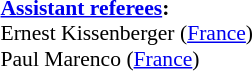<table style="width:100%; font-size:90%;">
<tr>
<td><br><strong><a href='#'>Assistant referees</a>:</strong>
<br>Ernest Kissenberger (<a href='#'>France</a>)
<br>Paul Marenco (<a href='#'>France</a>)</td>
</tr>
</table>
